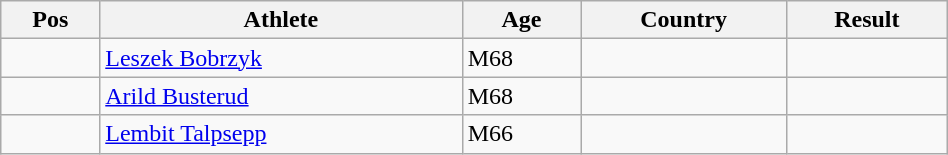<table class="wikitable"  style="text-align:center; width:50%;">
<tr>
<th>Pos</th>
<th>Athlete</th>
<th>Age</th>
<th>Country</th>
<th>Result</th>
</tr>
<tr>
<td align=center></td>
<td align=left><a href='#'>Leszek Bobrzyk</a></td>
<td align=left>M68</td>
<td align=left></td>
<td></td>
</tr>
<tr>
<td align=center></td>
<td align=left><a href='#'>Arild Busterud</a></td>
<td align=left>M68</td>
<td align=left></td>
<td></td>
</tr>
<tr>
<td align=center></td>
<td align=left><a href='#'>Lembit Talpsepp</a></td>
<td align=left>M66</td>
<td align=left></td>
<td></td>
</tr>
</table>
